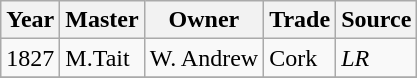<table class=" wikitable">
<tr>
<th>Year</th>
<th>Master</th>
<th>Owner</th>
<th>Trade</th>
<th>Source</th>
</tr>
<tr>
<td>1827</td>
<td>M.Tait</td>
<td>W. Andrew</td>
<td>Cork</td>
<td><em>LR</em></td>
</tr>
<tr>
</tr>
</table>
